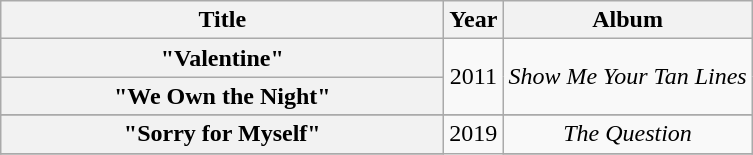<table class="wikitable plainrowheaders" style="text-align:center;">
<tr>
<th scope="col" style="width:18em;">Title</th>
<th scope="col">Year</th>
<th scope="col">Album</th>
</tr>
<tr>
<th scope="row">"Valentine"</th>
<td rowspan="2">2011</td>
<td rowspan="2"><em>Show Me Your Tan Lines</em></td>
</tr>
<tr>
<th scope="row">"We Own the Night"</th>
</tr>
<tr>
</tr>
<tr>
</tr>
<tr>
<th scope="row">"Sorry for Myself"</th>
<td rowspan="2">2019</td>
<td><em>The Question</em></td>
</tr>
<tr>
</tr>
</table>
